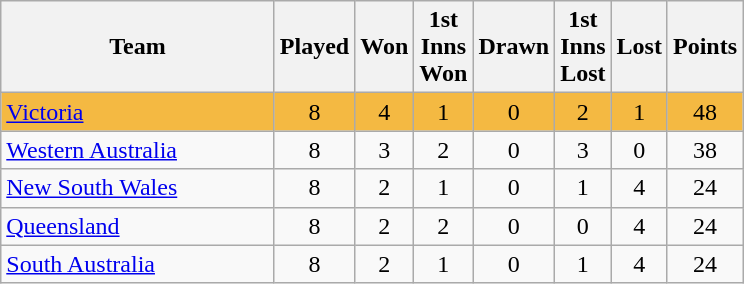<table class="wikitable" style="text-align:center;">
<tr>
<th width=175>Team</th>
<th style="width:30px;" abbr="Played">Played</th>
<th style="width:30px;" abbr="Won">Won</th>
<th style="width:30px;" abbr="1stWon">1st Inns Won</th>
<th style="width:30px;" abbr="Drawn">Drawn</th>
<th style="width:30px;" abbr="1stLost">1st Inns Lost</th>
<th style="width:30px;" abbr="Lost">Lost</th>
<th style="width:30px;" abbr="Points">Points</th>
</tr>
<tr style="background:#f4b942;">
<td style="text-align:left;"><a href='#'>Victoria</a></td>
<td>8</td>
<td>4</td>
<td>1</td>
<td>0</td>
<td>2</td>
<td>1</td>
<td>48</td>
</tr>
<tr>
<td style="text-align:left;"><a href='#'>Western Australia</a></td>
<td>8</td>
<td>3</td>
<td>2</td>
<td>0</td>
<td>3</td>
<td>0</td>
<td>38</td>
</tr>
<tr>
<td style="text-align:left;"><a href='#'>New South Wales</a></td>
<td>8</td>
<td>2</td>
<td>1</td>
<td>0</td>
<td>1</td>
<td>4</td>
<td>24</td>
</tr>
<tr>
<td style="text-align:left;"><a href='#'>Queensland</a></td>
<td>8</td>
<td>2</td>
<td>2</td>
<td>0</td>
<td>0</td>
<td>4</td>
<td>24</td>
</tr>
<tr>
<td style="text-align:left;"><a href='#'>South Australia</a></td>
<td>8</td>
<td>2</td>
<td>1</td>
<td>0</td>
<td>1</td>
<td>4</td>
<td>24</td>
</tr>
</table>
